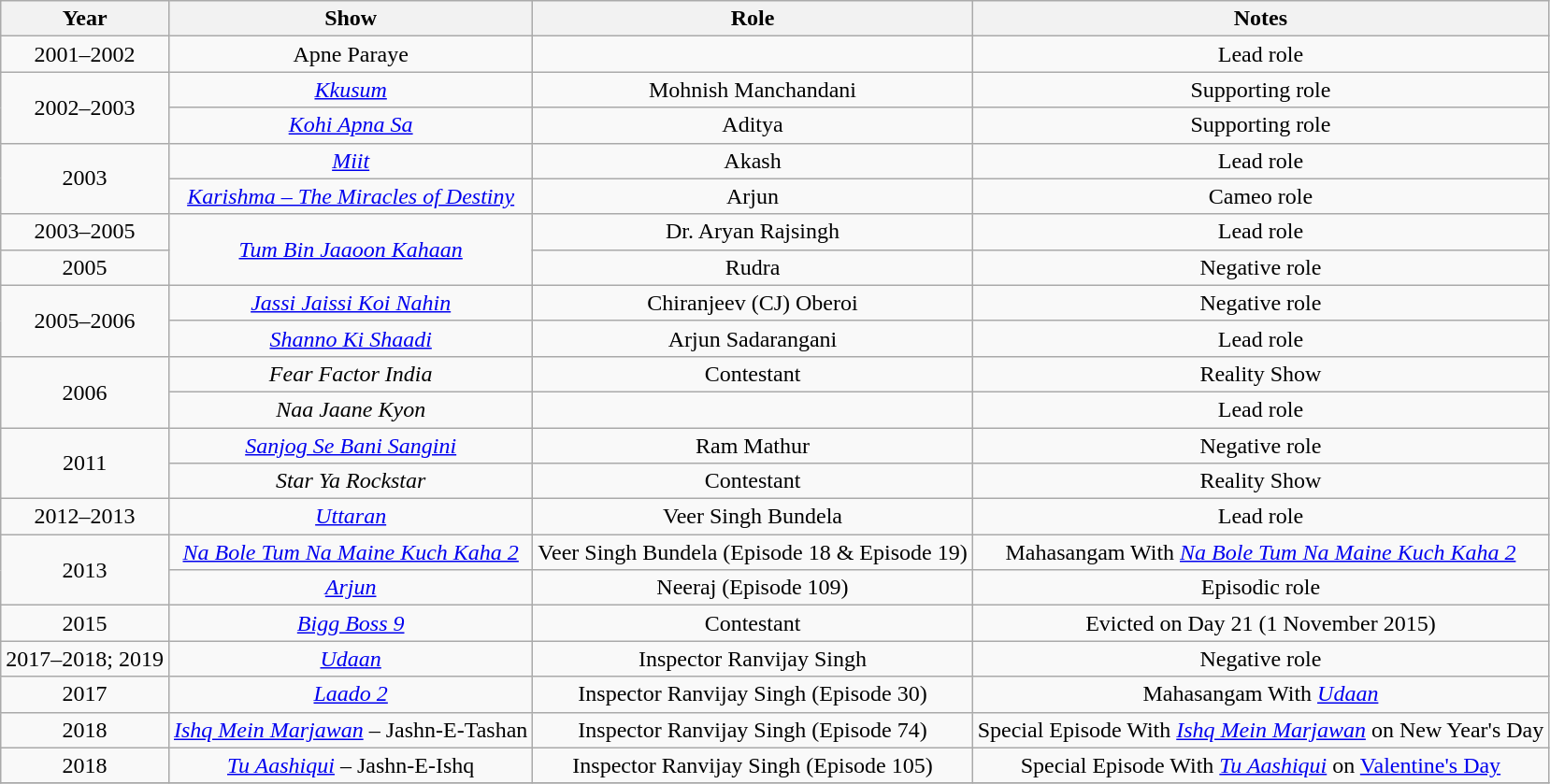<table class="wikitable" style="text-align:center;">
<tr>
<th scope="col">Year</th>
<th scope="col">Show</th>
<th scope="col">Role</th>
<th scope="col">Notes</th>
</tr>
<tr>
<td>2001–2002</td>
<td>Apne Paraye</td>
<td></td>
<td>Lead role</td>
</tr>
<tr>
<td rowspan="2">2002–2003</td>
<td><em><a href='#'>Kkusum</a></em></td>
<td>Mohnish Manchandani</td>
<td>Supporting role</td>
</tr>
<tr>
<td><em><a href='#'>Kohi Apna Sa</a></em></td>
<td>Aditya</td>
<td>Supporting role</td>
</tr>
<tr>
<td rowspan="2">2003</td>
<td><em><a href='#'>Miit</a></em></td>
<td>Akash</td>
<td>Lead role</td>
</tr>
<tr>
<td><em><a href='#'>Karishma – The Miracles of Destiny</a></em></td>
<td>Arjun</td>
<td>Cameo role</td>
</tr>
<tr>
<td>2003–2005</td>
<td rowspan = "2"><em><a href='#'>Tum Bin Jaaoon Kahaan</a></em></td>
<td>Dr. Aryan Rajsingh</td>
<td>Lead role</td>
</tr>
<tr>
<td>2005</td>
<td>Rudra</td>
<td>Negative role</td>
</tr>
<tr>
<td rowspan="2">2005–2006</td>
<td><em><a href='#'>Jassi Jaissi Koi Nahin</a></em></td>
<td>Chiranjeev (CJ) Oberoi</td>
<td>Negative role</td>
</tr>
<tr>
<td><em><a href='#'>Shanno Ki Shaadi</a></em></td>
<td>Arjun Sadarangani</td>
<td>Lead role</td>
</tr>
<tr>
<td rowspan="2">2006</td>
<td><em>Fear Factor India</em></td>
<td>Contestant</td>
<td>Reality Show</td>
</tr>
<tr>
<td><em>Naa Jaane Kyon</em></td>
<td></td>
<td>Lead role</td>
</tr>
<tr>
<td rowspan="2">2011</td>
<td><em><a href='#'>Sanjog Se Bani Sangini</a></em></td>
<td>Ram Mathur</td>
<td>Negative role</td>
</tr>
<tr>
<td><em>Star Ya Rockstar</em></td>
<td>Contestant</td>
<td>Reality Show</td>
</tr>
<tr>
<td>2012–2013</td>
<td><em><a href='#'>Uttaran</a></em></td>
<td>Veer Singh Bundela</td>
<td>Lead role</td>
</tr>
<tr>
<td rowspan="2">2013</td>
<td><em><a href='#'>Na Bole Tum Na Maine Kuch Kaha 2</a></em></td>
<td>Veer Singh Bundela  (Episode 18 & Episode 19)</td>
<td>Mahasangam With <em><a href='#'>Na Bole Tum Na Maine Kuch Kaha 2</a></em></td>
</tr>
<tr>
<td><em><a href='#'>Arjun</a></em></td>
<td>Neeraj (Episode 109)</td>
<td>Episodic role</td>
</tr>
<tr>
<td>2015</td>
<td><em><a href='#'>Bigg Boss 9</a></em></td>
<td>Contestant</td>
<td>Evicted on Day 21 (1 November 2015)</td>
</tr>
<tr>
<td>2017–2018; 2019</td>
<td><em><a href='#'>Udaan</a></em></td>
<td>Inspector Ranvijay Singh</td>
<td>Negative role</td>
</tr>
<tr>
<td>2017</td>
<td><em><a href='#'>Laado 2</a></em></td>
<td>Inspector Ranvijay Singh (Episode 30)</td>
<td>Mahasangam With <em><a href='#'>Udaan</a></em></td>
</tr>
<tr>
<td>2018</td>
<td><em><a href='#'>Ishq Mein Marjawan</a></em> – Jashn-E-Tashan</td>
<td>Inspector Ranvijay Singh (Episode 74)</td>
<td>Special Episode With <em><a href='#'>Ishq Mein Marjawan</a></em> on New Year's Day</td>
</tr>
<tr>
<td>2018</td>
<td><em><a href='#'>Tu Aashiqui</a></em> – Jashn-E-Ishq</td>
<td>Inspector Ranvijay Singh (Episode 105)</td>
<td>Special Episode With <em><a href='#'>Tu Aashiqui</a></em> on <a href='#'>Valentine's Day</a></td>
</tr>
<tr>
</tr>
</table>
